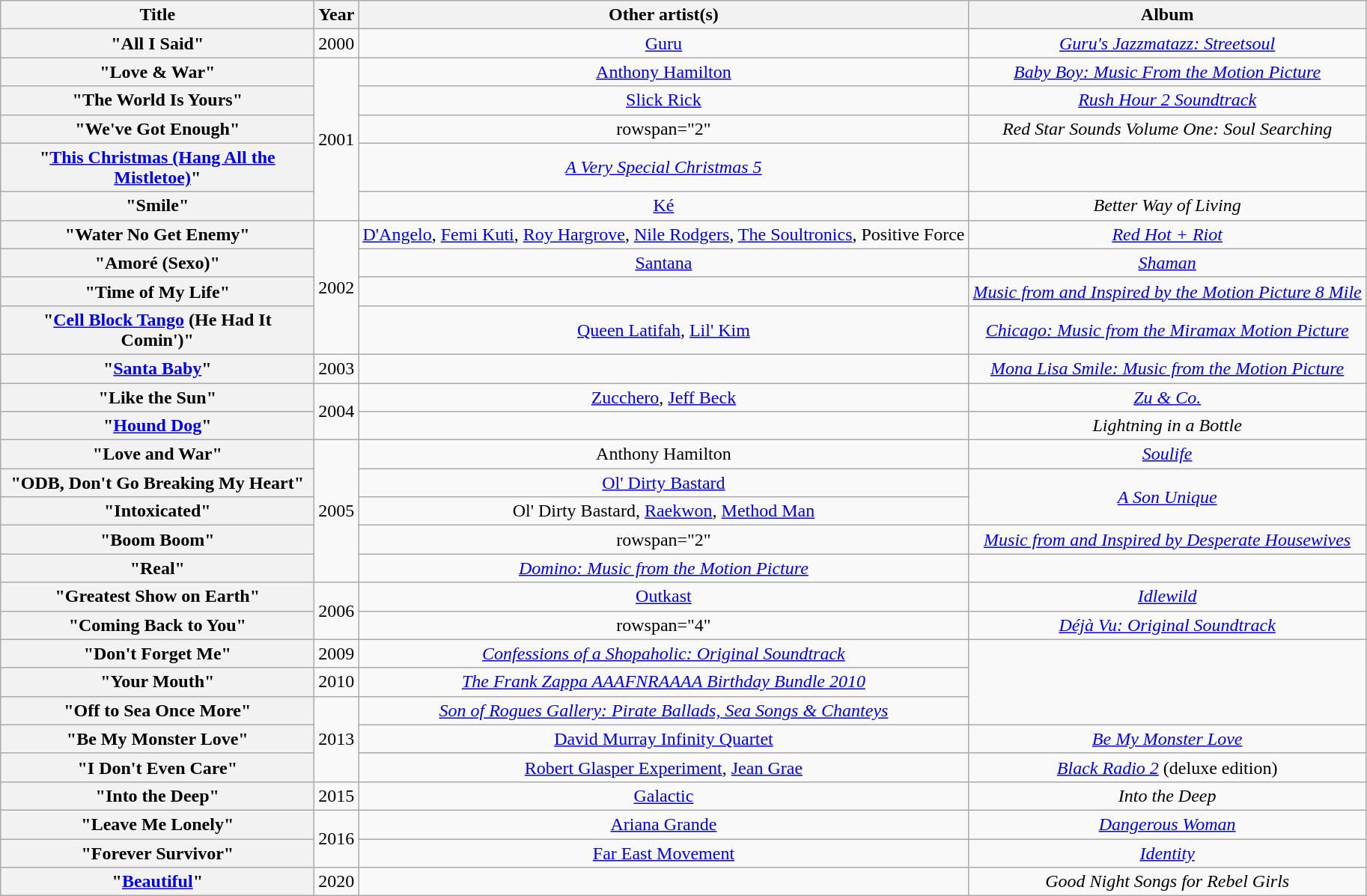<table class="wikitable plainrowheaders" style="text-align:center;">
<tr>
<th scope="col" style="width:17em;">Title</th>
<th scope="col">Year</th>
<th scope="col">Other artist(s)</th>
<th scope="col">Album</th>
</tr>
<tr>
<th scope="row">"All I Said"</th>
<td>2000</td>
<td><a href='#'>Guru</a></td>
<td><em><a href='#'>Guru's Jazzmatazz: Streetsoul</a></em></td>
</tr>
<tr>
<th scope="row">"Love & War"</th>
<td rowspan="5">2001</td>
<td><a href='#'>Anthony Hamilton</a></td>
<td><em><a href='#'>Baby Boy: Music From the Motion Picture</a></em></td>
</tr>
<tr>
<th scope="row">"The World Is Yours"</th>
<td><a href='#'>Slick Rick</a></td>
<td><em><a href='#'>Rush Hour 2 Soundtrack</a></em></td>
</tr>
<tr>
<th scope="row">"We've Got Enough"</th>
<td>rowspan="2" </td>
<td><em>Red Star Sounds Volume One: Soul Searching</em></td>
</tr>
<tr>
<th scope="row">"<a href='#'>This Christmas (Hang All the Mistletoe)</a>"</th>
<td><em><a href='#'>A Very Special Christmas 5</a></em></td>
</tr>
<tr>
<th scope="row">"Smile"</th>
<td><a href='#'>Ké</a></td>
<td><em>Better Way of Living</em></td>
</tr>
<tr>
<th scope="row">"Water No Get Enemy"</th>
<td rowspan="4">2002</td>
<td><a href='#'>D'Angelo</a>, <a href='#'>Femi Kuti</a>, <a href='#'>Roy Hargrove</a>, <a href='#'>Nile Rodgers</a>, <a href='#'>The Soultronics</a>, Positive Force</td>
<td><em><a href='#'>Red Hot + Riot</a></em></td>
</tr>
<tr>
<th scope="row">"Amoré (Sexo)"</th>
<td><a href='#'>Santana</a></td>
<td><em><a href='#'>Shaman</a></em></td>
</tr>
<tr>
<th scope="row">"Time of My Life"</th>
<td></td>
<td><em><a href='#'>Music from and Inspired by the Motion Picture 8 Mile</a></em></td>
</tr>
<tr>
<th scope="row">"<a href='#'>Cell Block Tango</a> (He Had It Comin')"</th>
<td><a href='#'>Queen Latifah</a>, <a href='#'>Lil' Kim</a></td>
<td><em><a href='#'>Chicago: Music from the Miramax Motion Picture</a></em></td>
</tr>
<tr>
<th scope="row">"<a href='#'>Santa Baby</a>"</th>
<td>2003</td>
<td></td>
<td><em><a href='#'>Mona Lisa Smile: Music from the Motion Picture</a></em></td>
</tr>
<tr>
<th scope="row">"Like the Sun"</th>
<td rowspan="2">2004</td>
<td><a href='#'>Zucchero</a>, <a href='#'>Jeff Beck</a></td>
<td><em><a href='#'>Zu & Co.</a></em></td>
</tr>
<tr>
<th scope="row">"<a href='#'>Hound Dog</a>"</th>
<td></td>
<td><em>Lightning in a Bottle</em></td>
</tr>
<tr>
<th scope="row">"Love and War"</th>
<td rowspan="5">2005</td>
<td>Anthony Hamilton</td>
<td><em><a href='#'>Soulife</a></em></td>
</tr>
<tr>
<th scope="row">"ODB, Don't Go Breaking My Heart"</th>
<td><a href='#'>Ol' Dirty Bastard</a></td>
<td rowspan="2"><em><a href='#'>A Son Unique</a></em></td>
</tr>
<tr>
<th scope="row">"Intoxicated"</th>
<td>Ol' Dirty Bastard, <a href='#'>Raekwon</a>, <a href='#'>Method Man</a></td>
</tr>
<tr>
<th scope="row">"Boom Boom"</th>
<td>rowspan="2" </td>
<td><em><a href='#'>Music from and Inspired by Desperate Housewives</a></em></td>
</tr>
<tr>
<th scope="row">"Real"</th>
<td><em><a href='#'>Domino: Music from the Motion Picture</a></em></td>
</tr>
<tr>
<th scope="row">"Greatest Show on Earth"</th>
<td rowspan="2">2006</td>
<td><a href='#'>Outkast</a></td>
<td><em><a href='#'>Idlewild</a></em></td>
</tr>
<tr>
<th scope="row">"Coming Back to You"</th>
<td>rowspan="4" </td>
<td><em><a href='#'>Déjà Vu: Original Soundtrack</a></em></td>
</tr>
<tr>
<th scope="row">"Don't Forget Me"</th>
<td>2009</td>
<td><em><a href='#'>Confessions of a Shopaholic: Original Soundtrack</a></em></td>
</tr>
<tr>
<th scope="row">"Your Mouth"</th>
<td>2010</td>
<td><em><a href='#'>The Frank Zappa AAAFNRAAAA Birthday Bundle 2010</a></em></td>
</tr>
<tr>
<th scope="row">"Off to Sea Once More"</th>
<td rowspan="3">2013</td>
<td><em><a href='#'>Son of Rogues Gallery: Pirate Ballads, Sea Songs & Chanteys</a></em></td>
</tr>
<tr>
<th scope="row">"Be My Monster Love"</th>
<td><a href='#'>David Murray Infinity Quartet</a></td>
<td><em><a href='#'>Be My Monster Love</a></em></td>
</tr>
<tr>
<th scope="row">"I Don't Even Care"</th>
<td><a href='#'>Robert Glasper Experiment</a>, <a href='#'>Jean Grae</a></td>
<td><em><a href='#'>Black Radio 2</a></em> (deluxe edition)</td>
</tr>
<tr>
<th scope="row">"Into the Deep"</th>
<td>2015</td>
<td><a href='#'>Galactic</a></td>
<td><em>Into the Deep</em></td>
</tr>
<tr>
<th scope="row">"Leave Me Lonely"</th>
<td rowspan="2">2016</td>
<td><a href='#'>Ariana Grande</a></td>
<td><em><a href='#'>Dangerous Woman</a></em></td>
</tr>
<tr>
<th scope="row">"Forever Survivor"</th>
<td><a href='#'>Far East Movement</a></td>
<td><em><a href='#'>Identity</a></em></td>
</tr>
<tr>
<th scope="row">"<a href='#'>Beautiful</a>"</th>
<td>2020</td>
<td></td>
<td><em>Good Night Songs for Rebel Girls</em></td>
</tr>
</table>
